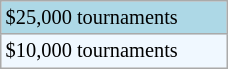<table class="wikitable" style="font-size:85%;" width=12%>
<tr bgcolor="lightblue">
<td>$25,000 tournaments</td>
</tr>
<tr bgcolor="#f0f8ff">
<td>$10,000 tournaments</td>
</tr>
</table>
